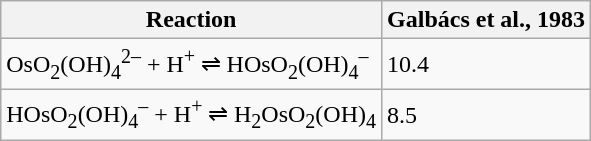<table class="wikitable">
<tr>
<th>Reaction</th>
<th>Galbács et al., 1983</th>
</tr>
<tr>
<td>OsO<sub>2</sub>(OH)<sub>4</sub><sup>2–</sup> + H<sup>+</sup> ⇌ HOsO<sub>2</sub>(OH)<sub>4</sub><sup>–</sup></td>
<td>10.4</td>
</tr>
<tr>
<td>HOsO<sub>2</sub>(OH)<sub>4</sub><sup>–</sup> + H<sup>+</sup> ⇌ H<sub>2</sub>OsO<sub>2</sub>(OH)<sub>4</sub></td>
<td>8.5</td>
</tr>
</table>
